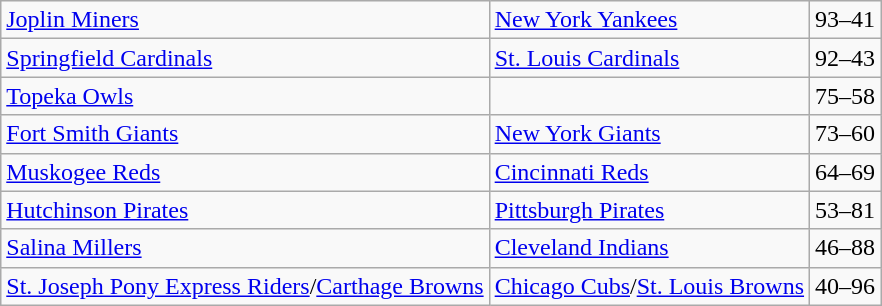<table class="wikitable">
<tr>
<td><a href='#'>Joplin Miners</a></td>
<td><a href='#'>New York Yankees</a></td>
<td>93–41</td>
</tr>
<tr>
<td><a href='#'>Springfield Cardinals</a></td>
<td><a href='#'>St. Louis Cardinals</a></td>
<td>92–43</td>
</tr>
<tr>
<td><a href='#'>Topeka Owls</a></td>
<td></td>
<td>75–58</td>
</tr>
<tr>
<td><a href='#'>Fort Smith Giants</a></td>
<td><a href='#'>New York Giants</a></td>
<td>73–60</td>
</tr>
<tr>
<td><a href='#'>Muskogee Reds</a></td>
<td><a href='#'>Cincinnati Reds</a></td>
<td>64–69</td>
</tr>
<tr>
<td><a href='#'>Hutchinson Pirates</a></td>
<td><a href='#'>Pittsburgh Pirates</a></td>
<td>53–81</td>
</tr>
<tr>
<td><a href='#'>Salina Millers</a></td>
<td><a href='#'>Cleveland Indians</a></td>
<td>46–88</td>
</tr>
<tr>
<td><a href='#'>St. Joseph Pony Express Riders</a>/<a href='#'>Carthage Browns</a></td>
<td><a href='#'>Chicago Cubs</a>/<a href='#'>St. Louis Browns</a></td>
<td>40–96</td>
</tr>
</table>
